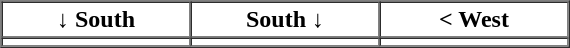<table border="1" cellpadding="2" cellspacing="0">
<tr>
<th>↓ South</th>
<th>South ↓</th>
<th>< West</th>
</tr>
<tr>
<td align="center" width="120pt"></td>
<td align="center" width="120pt"></td>
<td align="center" width="120pt"></td>
</tr>
</table>
